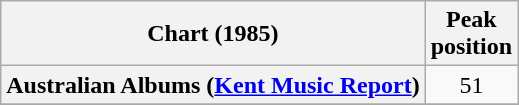<table class="wikitable sortable plainrowheaders" style="text-align:center">
<tr>
<th scope="col">Chart (1985)</th>
<th scope="col">Peak<br>position</th>
</tr>
<tr>
<th scope="row">Australian Albums (<a href='#'>Kent Music Report</a>)</th>
<td>51</td>
</tr>
<tr>
</tr>
<tr>
</tr>
<tr>
</tr>
</table>
